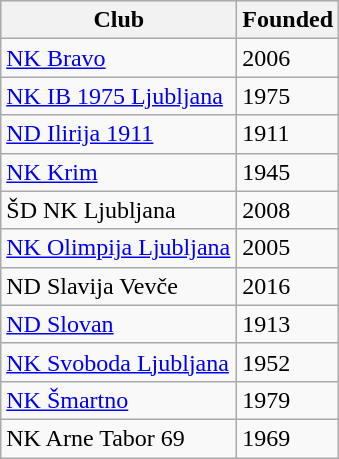<table class="wikitable">
<tr style="background:#efefef;">
<th scope="col" width="150">Club</th>
<th scope="col" width="50">Founded</th>
</tr>
<tr>
<td><a href='#'>NK Bravo</a></td>
<td>2006</td>
</tr>
<tr>
<td><a href='#'>NK IB 1975 Ljubljana</a></td>
<td>1975</td>
</tr>
<tr>
<td><a href='#'>ND Ilirija 1911</a></td>
<td>1911</td>
</tr>
<tr>
<td><a href='#'>NK Krim</a></td>
<td>1945</td>
</tr>
<tr>
<td>ŠD NK Ljubljana</td>
<td>2008</td>
</tr>
<tr>
<td><a href='#'>NK Olimpija Ljubljana</a></td>
<td>2005</td>
</tr>
<tr>
<td>ND Slavija Vevče</td>
<td>2016</td>
</tr>
<tr>
<td><a href='#'>ND Slovan</a></td>
<td>1913</td>
</tr>
<tr>
<td><a href='#'>NK Svoboda Ljubljana</a></td>
<td>1952</td>
</tr>
<tr>
<td><a href='#'>NK Šmartno</a></td>
<td>1979</td>
</tr>
<tr>
<td>NK Arne Tabor 69</td>
<td>1969</td>
</tr>
</table>
